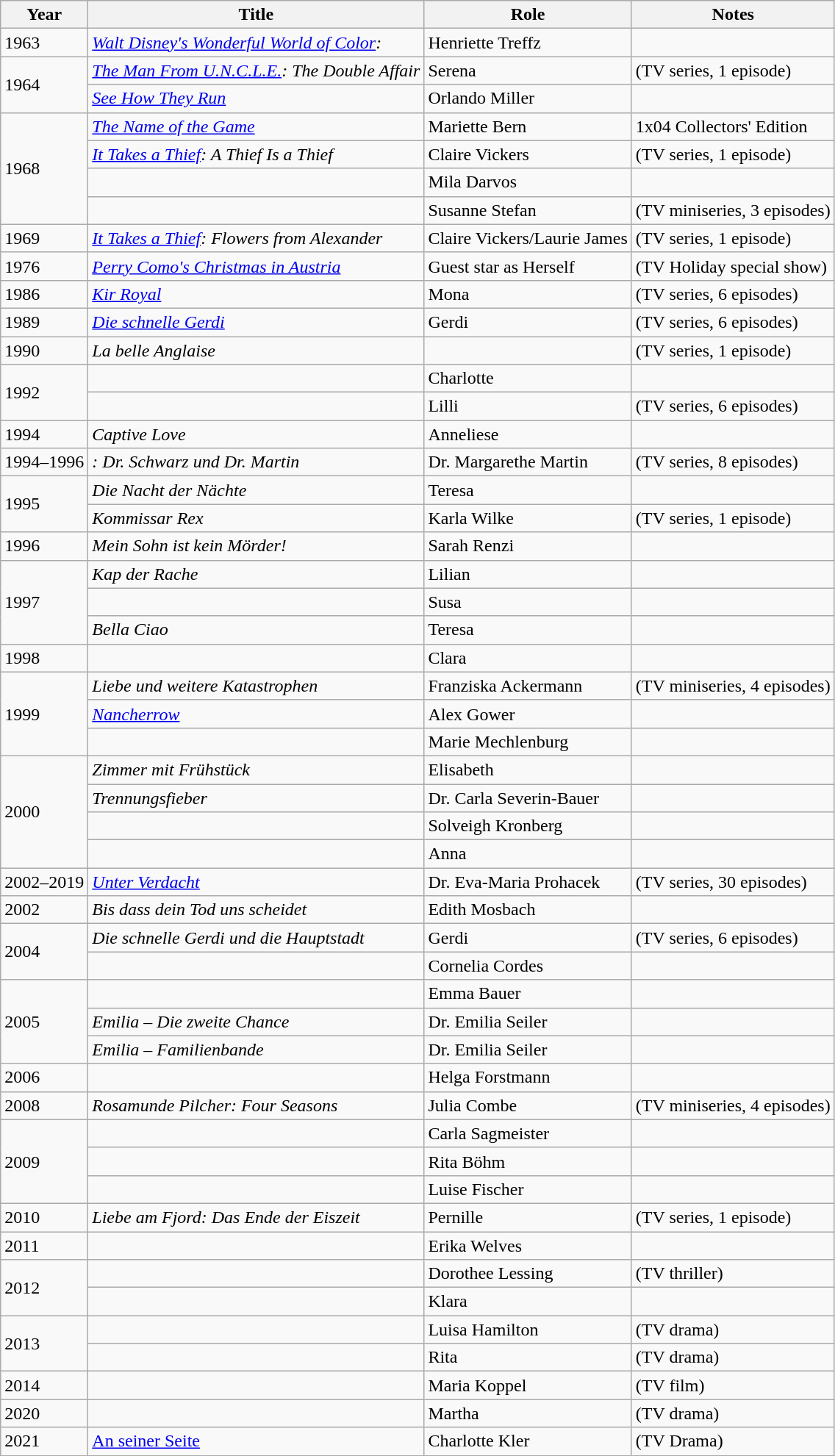<table class="wikitable sortable">
<tr>
<th>Year</th>
<th>Title</th>
<th>Role</th>
<th class="unsortable">Notes</th>
</tr>
<tr>
<td>1963</td>
<td><em><a href='#'>Walt Disney's Wonderful World of Color</a>: </em></td>
<td>Henriette Treffz</td>
<td></td>
</tr>
<tr>
<td rowspan=2>1964</td>
<td><em><a href='#'>The Man From U.N.C.L.E.</a>: The Double Affair</em></td>
<td>Serena</td>
<td>(TV series, 1 episode)</td>
</tr>
<tr>
<td><em><a href='#'>See How They Run</a></em></td>
<td>Orlando Miller</td>
<td></td>
</tr>
<tr>
<td rowspan=4>1968</td>
<td><em><a href='#'>The Name of the Game</a></em></td>
<td>Mariette Bern</td>
<td>1x04 Collectors' Edition</td>
</tr>
<tr>
<td><em><a href='#'>It Takes a Thief</a>: A Thief Is a Thief</em></td>
<td>Claire Vickers</td>
<td>(TV series, 1 episode)</td>
</tr>
<tr>
<td><em></em></td>
<td>Mila Darvos</td>
<td></td>
</tr>
<tr>
<td><em></em></td>
<td>Susanne Stefan</td>
<td>(TV miniseries, 3 episodes)</td>
</tr>
<tr>
<td>1969</td>
<td><em><a href='#'>It Takes a Thief</a>: Flowers from Alexander</em></td>
<td>Claire Vickers/Laurie James</td>
<td>(TV series, 1 episode)</td>
</tr>
<tr>
<td>1976</td>
<td><em><a href='#'>Perry Como's Christmas in Austria</a></em></td>
<td>Guest star as Herself</td>
<td>(TV Holiday special show)</td>
</tr>
<tr>
<td>1986</td>
<td><em><a href='#'>Kir Royal</a></em></td>
<td>Mona</td>
<td>(TV series, 6 episodes)</td>
</tr>
<tr>
<td>1989</td>
<td><em><a href='#'>Die schnelle Gerdi</a></em></td>
<td>Gerdi</td>
<td>(TV series, 6 episodes)</td>
</tr>
<tr>
<td>1990</td>
<td><em>La belle Anglaise</em></td>
<td></td>
<td>(TV series, 1 episode)</td>
</tr>
<tr>
<td rowspan=2>1992</td>
<td><em></em></td>
<td>Charlotte</td>
<td></td>
</tr>
<tr>
<td><em></em></td>
<td>Lilli</td>
<td>(TV series, 6 episodes)</td>
</tr>
<tr>
<td>1994</td>
<td><em>Captive Love</em></td>
<td>Anneliese</td>
<td></td>
</tr>
<tr>
<td>1994–1996</td>
<td><em>: Dr. Schwarz und Dr. Martin</em></td>
<td>Dr. Margarethe Martin</td>
<td>(TV series, 8 episodes)</td>
</tr>
<tr>
<td rowspan=2>1995</td>
<td><em>Die Nacht der Nächte</em></td>
<td>Teresa</td>
<td></td>
</tr>
<tr>
<td><em>Kommissar Rex</em></td>
<td>Karla Wilke</td>
<td>(TV series, 1 episode)</td>
</tr>
<tr>
<td>1996</td>
<td><em>Mein Sohn ist kein Mörder!</em></td>
<td>Sarah Renzi</td>
<td></td>
</tr>
<tr>
<td rowspan=3>1997</td>
<td><em>Kap der Rache</em></td>
<td>Lilian</td>
<td></td>
</tr>
<tr>
<td><em></em></td>
<td>Susa</td>
<td></td>
</tr>
<tr>
<td><em>Bella Ciao</em></td>
<td>Teresa</td>
<td></td>
</tr>
<tr>
<td>1998</td>
<td><em></em></td>
<td>Clara</td>
<td></td>
</tr>
<tr>
<td rowspan=3>1999</td>
<td><em>Liebe und weitere Katastrophen</em></td>
<td>Franziska Ackermann</td>
<td>(TV miniseries, 4 episodes)</td>
</tr>
<tr>
<td><em><a href='#'>Nancherrow</a></em></td>
<td>Alex Gower</td>
<td></td>
</tr>
<tr>
<td><em></em></td>
<td>Marie Mechlenburg</td>
<td></td>
</tr>
<tr>
<td rowspan=4>2000</td>
<td><em>Zimmer mit Frühstück</em></td>
<td>Elisabeth</td>
<td></td>
</tr>
<tr>
<td><em>Trennungsfieber</em></td>
<td>Dr. Carla Severin-Bauer</td>
<td></td>
</tr>
<tr>
<td><em></em></td>
<td>Solveigh Kronberg</td>
<td></td>
</tr>
<tr>
<td><em></em></td>
<td>Anna</td>
<td></td>
</tr>
<tr>
<td>2002–2019</td>
<td><em><a href='#'>Unter Verdacht</a></em></td>
<td>Dr. Eva-Maria Prohacek</td>
<td>(TV series, 30 episodes)</td>
</tr>
<tr>
<td>2002</td>
<td><em>Bis dass dein Tod uns scheidet</em></td>
<td>Edith Mosbach</td>
<td></td>
</tr>
<tr>
<td rowspan=2>2004</td>
<td><em>Die schnelle Gerdi und die Hauptstadt</em></td>
<td>Gerdi</td>
<td>(TV series, 6 episodes)</td>
</tr>
<tr>
<td><em></em></td>
<td>Cornelia Cordes</td>
<td></td>
</tr>
<tr>
<td rowspan=3>2005</td>
<td><em></em></td>
<td>Emma Bauer</td>
<td></td>
</tr>
<tr>
<td><em>Emilia – Die zweite Chance</em></td>
<td>Dr. Emilia Seiler</td>
<td></td>
</tr>
<tr>
<td><em>Emilia – Familienbande</em></td>
<td>Dr. Emilia Seiler</td>
<td></td>
</tr>
<tr>
<td>2006</td>
<td><em></em></td>
<td>Helga Forstmann</td>
<td></td>
</tr>
<tr>
<td>2008</td>
<td><em>Rosamunde Pilcher: Four Seasons</em></td>
<td>Julia Combe</td>
<td>(TV miniseries, 4 episodes)</td>
</tr>
<tr>
<td rowspan=3>2009</td>
<td><em></em></td>
<td>Carla Sagmeister</td>
<td></td>
</tr>
<tr>
<td><em></em></td>
<td>Rita Böhm</td>
<td></td>
</tr>
<tr>
<td><em></em></td>
<td>Luise Fischer</td>
<td></td>
</tr>
<tr>
<td>2010</td>
<td><em>Liebe am Fjord: Das Ende der Eiszeit</em></td>
<td>Pernille</td>
<td>(TV series, 1 episode)</td>
</tr>
<tr>
<td>2011</td>
<td><em></em></td>
<td>Erika Welves</td>
<td></td>
</tr>
<tr>
<td rowspan=2>2012</td>
<td><em></em></td>
<td>Dorothee Lessing</td>
<td>(TV thriller)</td>
</tr>
<tr>
<td><em></em></td>
<td>Klara</td>
<td></td>
</tr>
<tr>
<td rowspan=2>2013</td>
<td><em></em></td>
<td>Luisa Hamilton</td>
<td>(TV drama)</td>
</tr>
<tr>
<td><em></em></td>
<td>Rita</td>
<td>(TV drama)</td>
</tr>
<tr>
<td>2014</td>
<td><em></em></td>
<td>Maria Koppel</td>
<td>(TV film)</td>
</tr>
<tr>
<td>2020</td>
<td><em></em></td>
<td>Martha</td>
<td>(TV drama)</td>
</tr>
<tr>
<td>2021</td>
<td><a href='#'>An seiner Seite</a></td>
<td>Charlotte Kler</td>
<td>(TV Drama)</td>
</tr>
</table>
